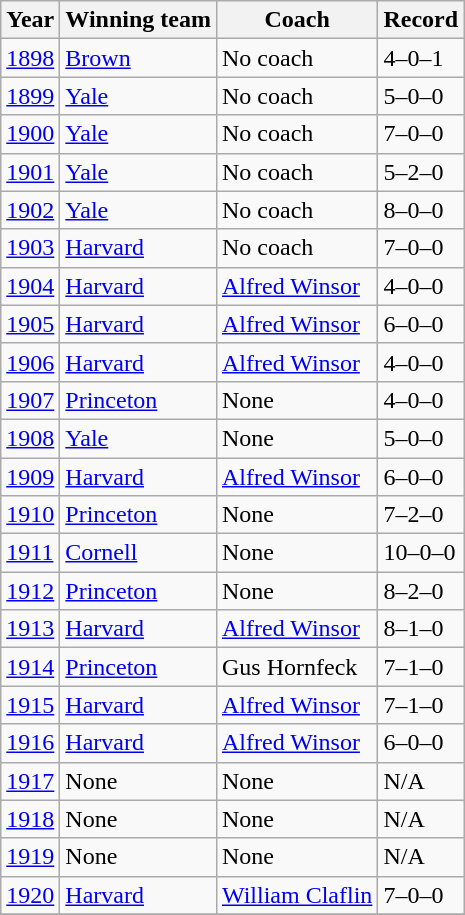<table class="wikitable sortable">
<tr>
<th>Year</th>
<th>Winning team</th>
<th>Coach</th>
<th>Record</th>
</tr>
<tr>
<td><a href='#'>1898</a></td>
<td><a href='#'>Brown</a></td>
<td>No coach</td>
<td>4–0–1</td>
</tr>
<tr>
<td><a href='#'>1899</a></td>
<td><a href='#'>Yale</a></td>
<td>No coach</td>
<td>5–0–0</td>
</tr>
<tr>
<td><a href='#'>1900</a></td>
<td><a href='#'>Yale</a></td>
<td>No coach</td>
<td>7–0–0</td>
</tr>
<tr>
<td><a href='#'>1901</a></td>
<td><a href='#'>Yale</a></td>
<td>No coach</td>
<td>5–2–0</td>
</tr>
<tr>
<td><a href='#'>1902</a></td>
<td><a href='#'>Yale</a></td>
<td>No coach</td>
<td>8–0–0</td>
</tr>
<tr>
<td><a href='#'>1903</a></td>
<td><a href='#'>Harvard</a></td>
<td>No coach</td>
<td>7–0–0</td>
</tr>
<tr>
<td><a href='#'>1904</a></td>
<td><a href='#'>Harvard</a></td>
<td><a href='#'>Alfred Winsor</a></td>
<td>4–0–0</td>
</tr>
<tr>
<td><a href='#'>1905</a></td>
<td><a href='#'>Harvard</a></td>
<td><a href='#'>Alfred Winsor</a></td>
<td>6–0–0</td>
</tr>
<tr>
<td><a href='#'>1906</a></td>
<td><a href='#'>Harvard</a></td>
<td><a href='#'>Alfred Winsor</a></td>
<td>4–0–0</td>
</tr>
<tr>
<td><a href='#'>1907</a></td>
<td><a href='#'>Princeton</a></td>
<td>None</td>
<td>4–0–0</td>
</tr>
<tr>
<td><a href='#'>1908</a></td>
<td><a href='#'>Yale</a></td>
<td>None</td>
<td>5–0–0</td>
</tr>
<tr>
<td><a href='#'>1909</a></td>
<td><a href='#'>Harvard</a></td>
<td><a href='#'>Alfred Winsor</a></td>
<td>6–0–0</td>
</tr>
<tr>
<td><a href='#'>1910</a></td>
<td><a href='#'>Princeton</a></td>
<td>None</td>
<td>7–2–0</td>
</tr>
<tr>
<td><a href='#'>1911</a></td>
<td><a href='#'>Cornell</a></td>
<td>None</td>
<td>10–0–0</td>
</tr>
<tr>
<td><a href='#'>1912</a></td>
<td><a href='#'>Princeton</a></td>
<td>None</td>
<td>8–2–0</td>
</tr>
<tr>
<td><a href='#'>1913</a></td>
<td><a href='#'>Harvard</a></td>
<td><a href='#'>Alfred Winsor</a></td>
<td>8–1–0</td>
</tr>
<tr>
<td><a href='#'>1914</a></td>
<td><a href='#'>Princeton</a></td>
<td>Gus Hornfeck</td>
<td>7–1–0</td>
</tr>
<tr>
<td><a href='#'>1915</a></td>
<td><a href='#'>Harvard</a></td>
<td><a href='#'>Alfred Winsor</a></td>
<td>7–1–0</td>
</tr>
<tr>
<td><a href='#'>1916</a></td>
<td><a href='#'>Harvard</a></td>
<td><a href='#'>Alfred Winsor</a></td>
<td>6–0–0</td>
</tr>
<tr>
<td><a href='#'>1917</a></td>
<td>None</td>
<td>None</td>
<td>N/A</td>
</tr>
<tr>
<td><a href='#'>1918</a></td>
<td>None</td>
<td>None</td>
<td>N/A</td>
</tr>
<tr>
<td><a href='#'>1919</a></td>
<td>None</td>
<td>None</td>
<td>N/A</td>
</tr>
<tr>
<td><a href='#'>1920</a></td>
<td><a href='#'>Harvard</a></td>
<td><a href='#'>William Claflin</a></td>
<td>7–0–0</td>
</tr>
<tr>
</tr>
</table>
